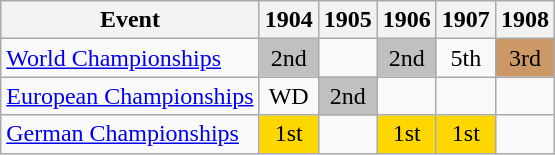<table class="wikitable">
<tr>
<th>Event</th>
<th>1904</th>
<th>1905</th>
<th>1906</th>
<th>1907</th>
<th>1908</th>
</tr>
<tr>
<td><a href='#'>World Championships</a></td>
<td align="center" bgcolor="silver">2nd</td>
<td></td>
<td align="center" bgcolor="silver">2nd</td>
<td align="center">5th</td>
<td align="center" bgcolor="cc9966">3rd</td>
</tr>
<tr>
<td><a href='#'>European Championships</a></td>
<td align="center">WD</td>
<td align="center" bgcolor="silver">2nd</td>
<td></td>
<td></td>
<td></td>
</tr>
<tr>
<td><a href='#'>German Championships</a></td>
<td align="center" bgcolor="gold">1st</td>
<td></td>
<td align="center" bgcolor="gold">1st</td>
<td align="center" bgcolor="gold">1st</td>
<td></td>
</tr>
</table>
